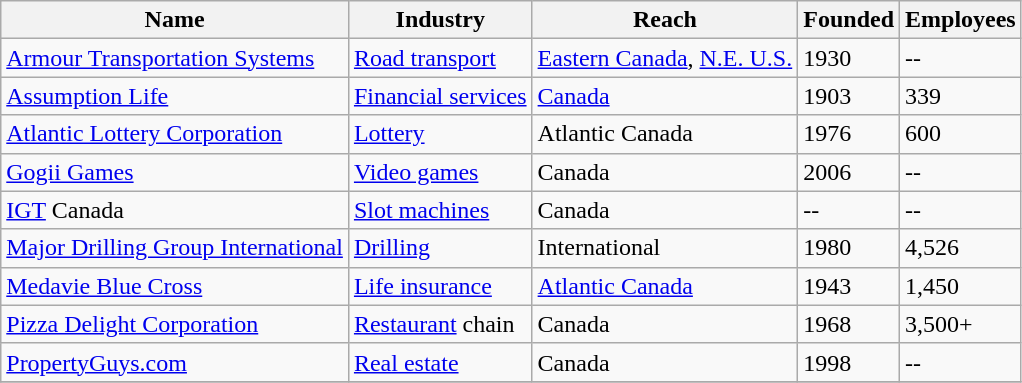<table class="sortable wikitable">
<tr>
<th>Name</th>
<th>Industry</th>
<th>Reach</th>
<th>Founded</th>
<th>Employees</th>
</tr>
<tr>
<td><a href='#'>Armour Transportation Systems</a></td>
<td><a href='#'>Road transport</a></td>
<td><a href='#'>Eastern Canada</a>, <a href='#'>N.E. U.S.</a></td>
<td>1930</td>
<td>--</td>
</tr>
<tr>
<td><a href='#'>Assumption Life</a></td>
<td><a href='#'>Financial services</a></td>
<td><a href='#'>Canada</a></td>
<td>1903</td>
<td>339</td>
</tr>
<tr>
<td><a href='#'>Atlantic Lottery Corporation</a></td>
<td><a href='#'>Lottery</a></td>
<td>Atlantic Canada</td>
<td>1976</td>
<td>600</td>
</tr>
<tr>
<td><a href='#'>Gogii Games</a></td>
<td><a href='#'>Video games</a></td>
<td>Canada</td>
<td>2006</td>
<td>--</td>
</tr>
<tr>
<td><a href='#'>IGT</a> Canada</td>
<td><a href='#'>Slot machines</a></td>
<td>Canada</td>
<td>--</td>
<td>--</td>
</tr>
<tr>
<td><a href='#'>Major Drilling Group International</a></td>
<td><a href='#'>Drilling</a></td>
<td>International</td>
<td>1980</td>
<td>4,526</td>
</tr>
<tr>
<td><a href='#'>Medavie Blue Cross</a></td>
<td><a href='#'>Life insurance</a></td>
<td><a href='#'>Atlantic Canada</a></td>
<td>1943</td>
<td>1,450</td>
</tr>
<tr>
<td><a href='#'>Pizza Delight Corporation</a></td>
<td><a href='#'>Restaurant</a> chain</td>
<td>Canada</td>
<td>1968</td>
<td>3,500+</td>
</tr>
<tr>
<td><a href='#'>PropertyGuys.com</a></td>
<td><a href='#'>Real estate</a></td>
<td>Canada</td>
<td>1998</td>
<td>--</td>
</tr>
<tr>
</tr>
</table>
